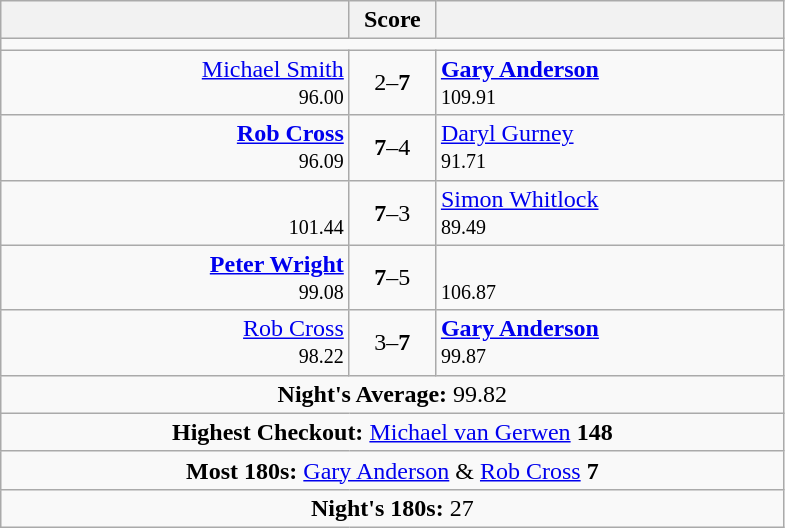<table class=wikitable style="text-align:center">
<tr>
<th width=225></th>
<th width=50>Score</th>
<th width=225></th>
</tr>
<tr align=center>
<td colspan="3"></td>
</tr>
<tr align=left>
<td align=right><a href='#'>Michael Smith</a>  <br><small><span>96.00</span></small></td>
<td align=center>2–<strong>7</strong></td>
<td> <strong><a href='#'>Gary Anderson</a></strong> <br><small><span>109.91</span></small></td>
</tr>
<tr align=left>
<td align=right><strong><a href='#'>Rob Cross</a></strong>  <br><small><span>96.09</span></small></td>
<td align=center><strong>7</strong>–4</td>
<td> <a href='#'>Daryl Gurney</a> <br><small><span>91.71</span></small></td>
</tr>
<tr align=left>
<td align=right> <br><small><span>101.44</span></small></td>
<td align=center><strong>7</strong>–3</td>
<td> <a href='#'>Simon Whitlock</a> <br><small><span>89.49</span></small></td>
</tr>
<tr align=left>
<td align=right><strong><a href='#'>Peter Wright</a></strong>  <br><small><span>99.08</span></small></td>
<td align=center><strong>7</strong>–5</td>
<td> <br><small><span>106.87</span></small></td>
</tr>
<tr align=left>
<td align=right><a href='#'>Rob Cross</a>  <br><small><span>98.22</span></small></td>
<td align=center>3–<strong>7</strong></td>
<td> <strong><a href='#'>Gary Anderson</a></strong> <br><small><span>99.87</span></small></td>
</tr>
<tr align=center>
<td colspan="3"><strong>Night's Average:</strong> 99.82</td>
</tr>
<tr align=center>
<td colspan="3"><strong>Highest Checkout:</strong>  <a href='#'>Michael van Gerwen</a> <strong>148</strong></td>
</tr>
<tr align=center>
<td colspan="3"><strong>Most 180s:</strong>  <a href='#'>Gary Anderson</a> &  <a href='#'>Rob Cross</a> <strong>7</strong></td>
</tr>
<tr align=center>
<td colspan="3"><strong>Night's 180s:</strong> 27</td>
</tr>
</table>
